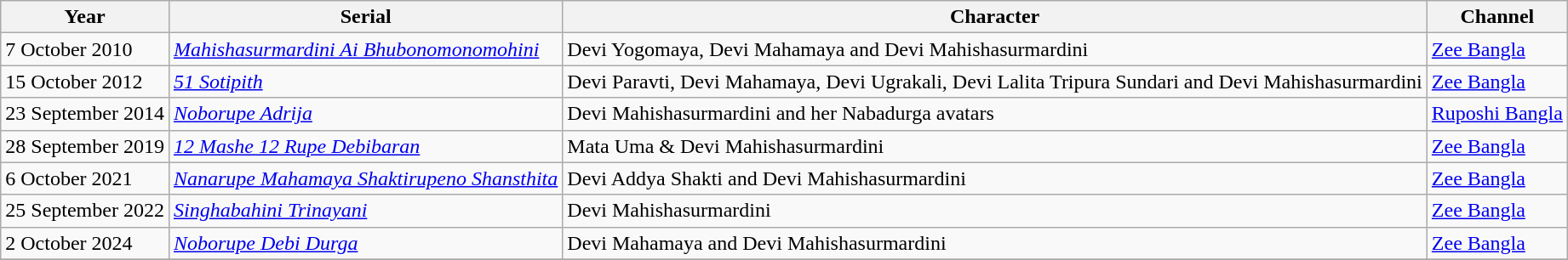<table class="wikitable">
<tr>
<th>Year</th>
<th>Serial</th>
<th>Character</th>
<th>Channel</th>
</tr>
<tr>
<td>7 October 2010</td>
<td><em><a href='#'>Mahishasurmardini Ai Bhubonomonomohini</a></em></td>
<td>Devi Yogomaya, Devi Mahamaya and Devi Mahishasurmardini</td>
<td><a href='#'>Zee Bangla</a></td>
</tr>
<tr>
<td>15 October 2012</td>
<td><em><a href='#'>51 Sotipith</a></em></td>
<td>Devi Paravti, Devi Mahamaya, Devi Ugrakali, Devi Lalita Tripura Sundari and Devi Mahishasurmardini</td>
<td><a href='#'>Zee Bangla</a></td>
</tr>
<tr>
<td>23 September 2014</td>
<td><em><a href='#'>Noborupe Adrija</a></em></td>
<td>Devi Mahishasurmardini and her Nabadurga avatars</td>
<td><a href='#'>Ruposhi Bangla</a></td>
</tr>
<tr>
<td>28 September 2019</td>
<td><em><a href='#'>12 Mashe 12 Rupe Debibaran</a></em></td>
<td>Mata Uma & Devi Mahishasurmardini</td>
<td><a href='#'>Zee Bangla</a></td>
</tr>
<tr>
<td>6 October 2021</td>
<td><em><a href='#'>Nanarupe Mahamaya Shaktirupeno Shansthita</a></em></td>
<td>Devi Addya Shakti and Devi Mahishasurmardini</td>
<td><a href='#'>Zee Bangla</a></td>
</tr>
<tr>
<td>25 September 2022</td>
<td><em><a href='#'>Singhabahini Trinayani</a></em></td>
<td>Devi Mahishasurmardini</td>
<td><a href='#'>Zee Bangla</a></td>
</tr>
<tr>
<td>2 October 2024</td>
<td><em><a href='#'>Noborupe Debi Durga</a></em></td>
<td>Devi Mahamaya and Devi Mahishasurmardini</td>
<td><a href='#'>Zee Bangla</a></td>
</tr>
<tr>
</tr>
</table>
